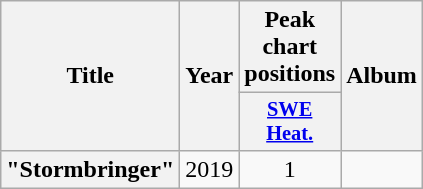<table class="wikitable plainrowheaders" style="text-align:center;">
<tr>
<th scope="col" rowspan="2">Title</th>
<th scope="col" rowspan="2">Year</th>
<th scope="col" colspan="1">Peak chart positions</th>
<th scope="col" rowspan="2">Album</th>
</tr>
<tr>
<th scope="col" style="width:3em;font-size:85%;"><a href='#'>SWE<br>Heat.</a><br></th>
</tr>
<tr>
<th scope="row">"Stormbringer"</th>
<td>2019</td>
<td>1</td>
<td></td>
</tr>
</table>
